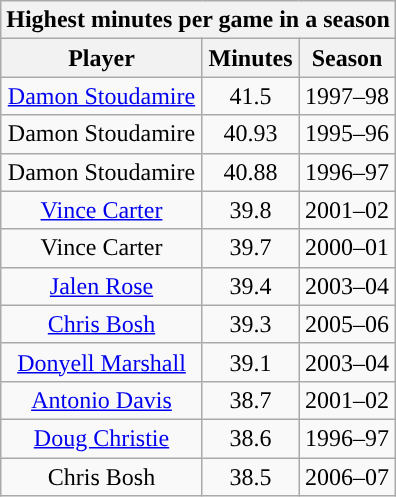<table class="wikitable sortable" style="text-align:center">
<tr>
<th colspan="3">Highest minutes per game in a season</th>
</tr>
<tr>
<th>Player</th>
<th>Minutes</th>
<th>Season</th>
</tr>
<tr>
<td><a href='#'>Damon Stoudamire</a></td>
<td>41.5</td>
<td>1997–98</td>
</tr>
<tr>
<td>Damon Stoudamire</td>
<td>40.93</td>
<td>1995–96</td>
</tr>
<tr>
<td>Damon Stoudamire</td>
<td>40.88</td>
<td>1996–97</td>
</tr>
<tr>
<td><a href='#'>Vince Carter</a></td>
<td>39.8</td>
<td>2001–02</td>
</tr>
<tr>
<td>Vince Carter</td>
<td>39.7</td>
<td>2000–01</td>
</tr>
<tr>
<td><a href='#'>Jalen Rose</a></td>
<td>39.4</td>
<td>2003–04</td>
</tr>
<tr>
<td><a href='#'>Chris Bosh</a></td>
<td>39.3</td>
<td>2005–06</td>
</tr>
<tr>
<td><a href='#'>Donyell Marshall</a></td>
<td>39.1</td>
<td>2003–04</td>
</tr>
<tr>
<td><a href='#'>Antonio Davis</a></td>
<td>38.7</td>
<td>2001–02</td>
</tr>
<tr>
<td><a href='#'>Doug Christie</a></td>
<td>38.6</td>
<td>1996–97</td>
</tr>
<tr>
<td>Chris Bosh</td>
<td>38.5</td>
<td>2006–07</td>
</tr>
</table>
